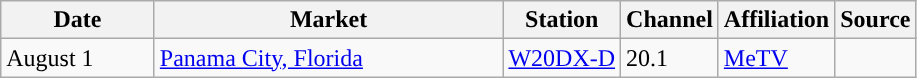<table class="wikitable">
<tr>
<th style="text-align:center; width:95px;">Date</th>
<th style="text-align:center; width:225px;">Market</th>
<th style="text-align:center; width=75px;">Station</th>
<th style="text-align:center; width=30px;">Channel</th>
<th style="text-align:center; width=225px;">Affiliation</th>
<th style="text-align:center;">Source</th>
</tr>
<tr>
<td>August 1</td>
<td><a href='#'>Panama City, Florida</a></td>
<td><a href='#'>W20DX-D</a></td>
<td>20.1</td>
<td><a href='#'>MeTV</a></td>
<td></td>
</tr>
</table>
